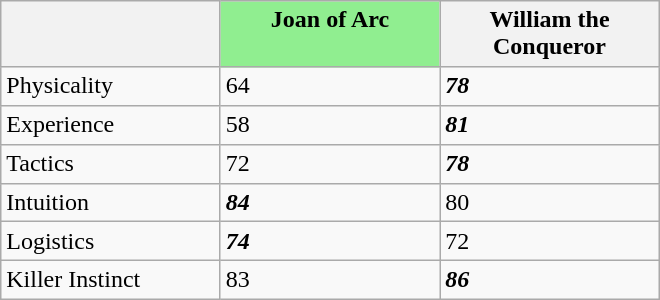<table class="wikitable" style="text-align:left; width:440px; height:200px">
<tr valign="top">
<th style="width:120px;"></th>
<th style="width:120px; background:lightgreen;">Joan of Arc</th>
<th style="width:120px;">William the Conqueror</th>
</tr>
<tr valign="top">
<td>Physicality</td>
<td>64</td>
<td><strong><em>78</em></strong></td>
</tr>
<tr valign="top">
<td>Experience</td>
<td>58</td>
<td><strong><em>81</em></strong></td>
</tr>
<tr valign="top">
<td>Tactics</td>
<td>72</td>
<td><strong><em>78</em></strong></td>
</tr>
<tr valign="top">
<td>Intuition</td>
<td><strong><em>84</em></strong></td>
<td>80</td>
</tr>
<tr valign="top">
<td>Logistics</td>
<td><strong><em>74</em></strong></td>
<td>72</td>
</tr>
<tr valign="top">
<td>Killer Instinct</td>
<td>83</td>
<td><strong><em>86</em></strong></td>
</tr>
</table>
